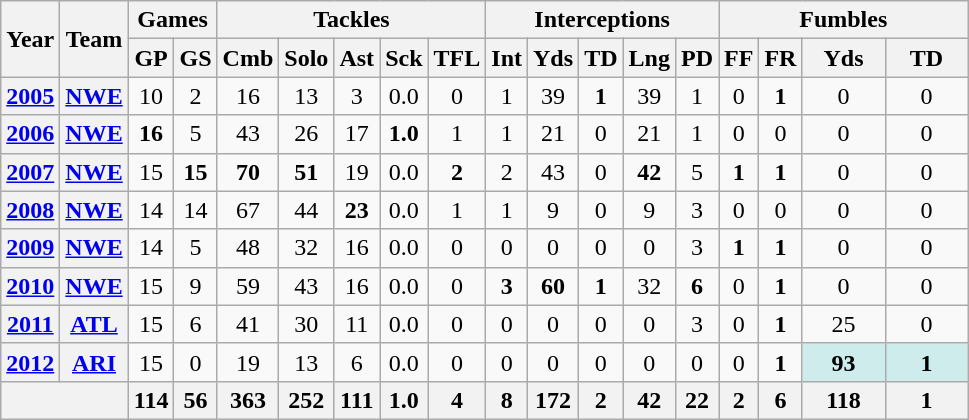<table class="wikitable" style="text-align:center">
<tr>
<th rowspan="2">Year</th>
<th rowspan="2">Team</th>
<th colspan="2">Games</th>
<th colspan="5">Tackles</th>
<th colspan="5">Interceptions</th>
<th colspan="4">Fumbles</th>
</tr>
<tr>
<th>GP</th>
<th>GS</th>
<th>Cmb</th>
<th>Solo</th>
<th>Ast</th>
<th>Sck</th>
<th>TFL</th>
<th>Int</th>
<th>Yds</th>
<th>TD</th>
<th>Lng</th>
<th>PD</th>
<th>FF</th>
<th>FR</th>
<th>Yds</th>
<th>TD</th>
</tr>
<tr>
<th><a href='#'>2005</a></th>
<th><a href='#'>NWE</a></th>
<td>10</td>
<td>2</td>
<td>16</td>
<td>13</td>
<td>3</td>
<td>0.0</td>
<td>0</td>
<td>1</td>
<td>39</td>
<td><strong>1</strong></td>
<td>39</td>
<td>1</td>
<td>0</td>
<td><strong>1</strong></td>
<td>0</td>
<td>0</td>
</tr>
<tr>
<th><a href='#'>2006</a></th>
<th><a href='#'>NWE</a></th>
<td><strong>16</strong></td>
<td>5</td>
<td>43</td>
<td>26</td>
<td>17</td>
<td><strong>1.0</strong></td>
<td>1</td>
<td>1</td>
<td>21</td>
<td>0</td>
<td>21</td>
<td>1</td>
<td>0</td>
<td>0</td>
<td>0</td>
<td>0</td>
</tr>
<tr>
<th><a href='#'>2007</a></th>
<th><a href='#'>NWE</a></th>
<td>15</td>
<td><strong>15</strong></td>
<td><strong>70</strong></td>
<td><strong>51</strong></td>
<td>19</td>
<td>0.0</td>
<td><strong>2</strong></td>
<td>2</td>
<td>43</td>
<td>0</td>
<td><strong>42</strong></td>
<td>5</td>
<td><strong>1</strong></td>
<td><strong>1</strong></td>
<td>0</td>
<td>0</td>
</tr>
<tr>
<th><a href='#'>2008</a></th>
<th><a href='#'>NWE</a></th>
<td>14</td>
<td>14</td>
<td>67</td>
<td>44</td>
<td><strong>23</strong></td>
<td>0.0</td>
<td>1</td>
<td>1</td>
<td>9</td>
<td>0</td>
<td>9</td>
<td>3</td>
<td>0</td>
<td>0</td>
<td>0</td>
<td>0</td>
</tr>
<tr>
<th><a href='#'>2009</a></th>
<th><a href='#'>NWE</a></th>
<td>14</td>
<td>5</td>
<td>48</td>
<td>32</td>
<td>16</td>
<td>0.0</td>
<td>0</td>
<td>0</td>
<td>0</td>
<td>0</td>
<td>0</td>
<td>3</td>
<td><strong>1</strong></td>
<td><strong>1</strong></td>
<td>0</td>
<td>0</td>
</tr>
<tr>
<th><a href='#'>2010</a></th>
<th><a href='#'>NWE</a></th>
<td>15</td>
<td>9</td>
<td>59</td>
<td>43</td>
<td>16</td>
<td>0.0</td>
<td>0</td>
<td><strong>3</strong></td>
<td><strong>60</strong></td>
<td><strong>1</strong></td>
<td>32</td>
<td><strong>6</strong></td>
<td>0</td>
<td><strong>1</strong></td>
<td>0</td>
<td>0</td>
</tr>
<tr>
<th><a href='#'>2011</a></th>
<th><a href='#'>ATL</a></th>
<td>15</td>
<td>6</td>
<td>41</td>
<td>30</td>
<td>11</td>
<td>0.0</td>
<td>0</td>
<td>0</td>
<td>0</td>
<td>0</td>
<td>0</td>
<td>3</td>
<td>0</td>
<td><strong>1</strong></td>
<td>25</td>
<td>0</td>
</tr>
<tr>
<th><a href='#'>2012</a></th>
<th><a href='#'>ARI</a></th>
<td>15</td>
<td>0</td>
<td>19</td>
<td>13</td>
<td>6</td>
<td>0.0</td>
<td>0</td>
<td>0</td>
<td>0</td>
<td>0</td>
<td>0</td>
<td>0</td>
<td>0</td>
<td><strong>1</strong></td>
<td style="background:#cfecec; width:3em;"><strong>93</strong></td>
<td style="background:#cfecec; width:3em;"><strong>1</strong></td>
</tr>
<tr>
<th colspan="2"></th>
<th>114</th>
<th>56</th>
<th>363</th>
<th>252</th>
<th>111</th>
<th>1.0</th>
<th>4</th>
<th>8</th>
<th>172</th>
<th>2</th>
<th>42</th>
<th>22</th>
<th>2</th>
<th>6</th>
<th>118</th>
<th>1</th>
</tr>
</table>
